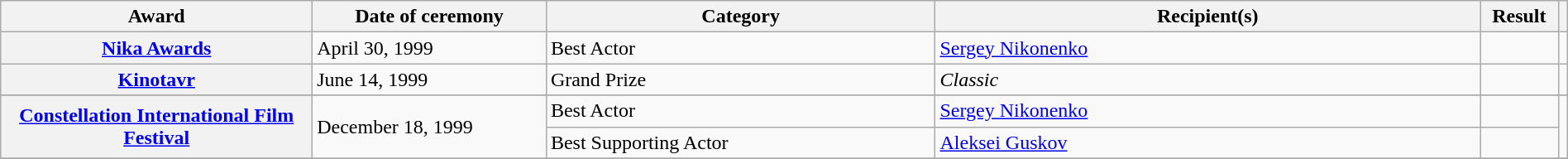<table class="wikitable sortable plainrowheaders" style="width: 100%;">
<tr>
<th scope="col" style="width:20%;">Award</th>
<th scope="col" style="width:15%;">Date of ceremony</th>
<th scope="col" style="width:25%;">Category</th>
<th scope="col" style="width:35%;">Recipient(s)</th>
<th scope="col" style="width:5%;">Result</th>
<th scope="col" style="width:5%;" class="unsortable"></th>
</tr>
<tr>
<th rowspan="1" scope="row"><a href='#'>Nika Awards</a></th>
<td rowspan="1">April 30, 1999</td>
<td>Best Actor</td>
<td><a href='#'>Sergey Nikonenko</a></td>
<td></td>
<td rowspan="1" align="center"></td>
</tr>
<tr>
<th rowspan="1" scope="row"><a href='#'>Kinotavr</a></th>
<td rowspan="1">June 14, 1999</td>
<td>Grand Prize</td>
<td><em>Classic</em></td>
<td></td>
<td rowspan="1" align="center"></td>
</tr>
<tr>
</tr>
<tr>
<th rowspan="2" scope="row"><a href='#'>Constellation International Film Festival</a></th>
<td rowspan="2">December 18, 1999</td>
<td>Best Actor</td>
<td><a href='#'>Sergey Nikonenko</a></td>
<td></td>
<td rowspan="2" align="center"></td>
</tr>
<tr>
<td>Best Supporting Actor</td>
<td><a href='#'>Aleksei Guskov</a></td>
<td></td>
</tr>
<tr>
</tr>
</table>
